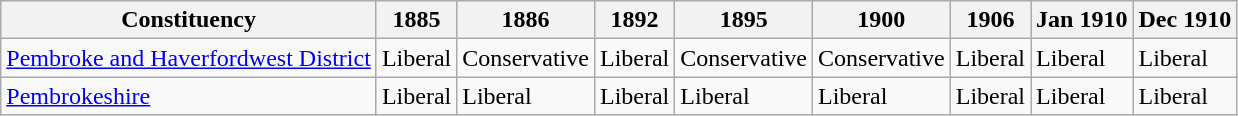<table class="wikitable sortable">
<tr>
<th>Constituency</th>
<th>1885</th>
<th>1886</th>
<th>1892</th>
<th>1895</th>
<th>1900</th>
<th>1906</th>
<th>Jan 1910</th>
<th>Dec 1910</th>
</tr>
<tr>
<td><a href='#'>Pembroke and Haverfordwest District</a></td>
<td bgcolor=>Liberal</td>
<td bgcolor=>Conservative</td>
<td bgcolor=>Liberal</td>
<td bgcolor=>Conservative</td>
<td bgcolor=>Conservative</td>
<td bgcolor=>Liberal</td>
<td bgcolor=>Liberal</td>
<td bgcolor=>Liberal</td>
</tr>
<tr>
<td><a href='#'>Pembrokeshire</a></td>
<td bgcolor=>Liberal</td>
<td bgcolor=>Liberal</td>
<td bgcolor=>Liberal</td>
<td bgcolor=>Liberal</td>
<td bgcolor=>Liberal</td>
<td bgcolor=>Liberal</td>
<td bgcolor=>Liberal</td>
<td bgcolor=>Liberal</td>
</tr>
</table>
